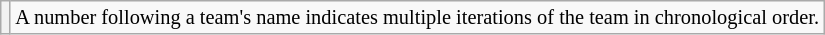<table class="wikitable plainrowheaders" style="font-size:85%">
<tr>
<th scope="row"></th>
<td>A number following a team's name indicates multiple iterations of the team in chronological order.</td>
</tr>
</table>
